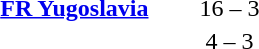<table style="text-align:center">
<tr>
<th width=200></th>
<th width=100></th>
<th width=200></th>
</tr>
<tr>
<td align=right><strong><a href='#'>FR Yugoslavia</a> </strong></td>
<td>16 – 3</td>
<td align=left></td>
</tr>
<tr>
<td align=right><strong></strong></td>
<td>4 – 3</td>
<td align=left></td>
</tr>
</table>
